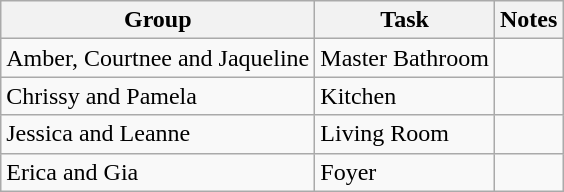<table class="wikitable">
<tr>
<th>Group</th>
<th>Task</th>
<th>Notes</th>
</tr>
<tr>
<td>Amber, Courtnee and Jaqueline</td>
<td>Master Bathroom</td>
<td></td>
</tr>
<tr>
<td>Chrissy and Pamela</td>
<td>Kitchen</td>
<td></td>
</tr>
<tr>
<td>Jessica and Leanne</td>
<td>Living Room</td>
<td></td>
</tr>
<tr>
<td>Erica and Gia</td>
<td>Foyer</td>
<td></td>
</tr>
</table>
